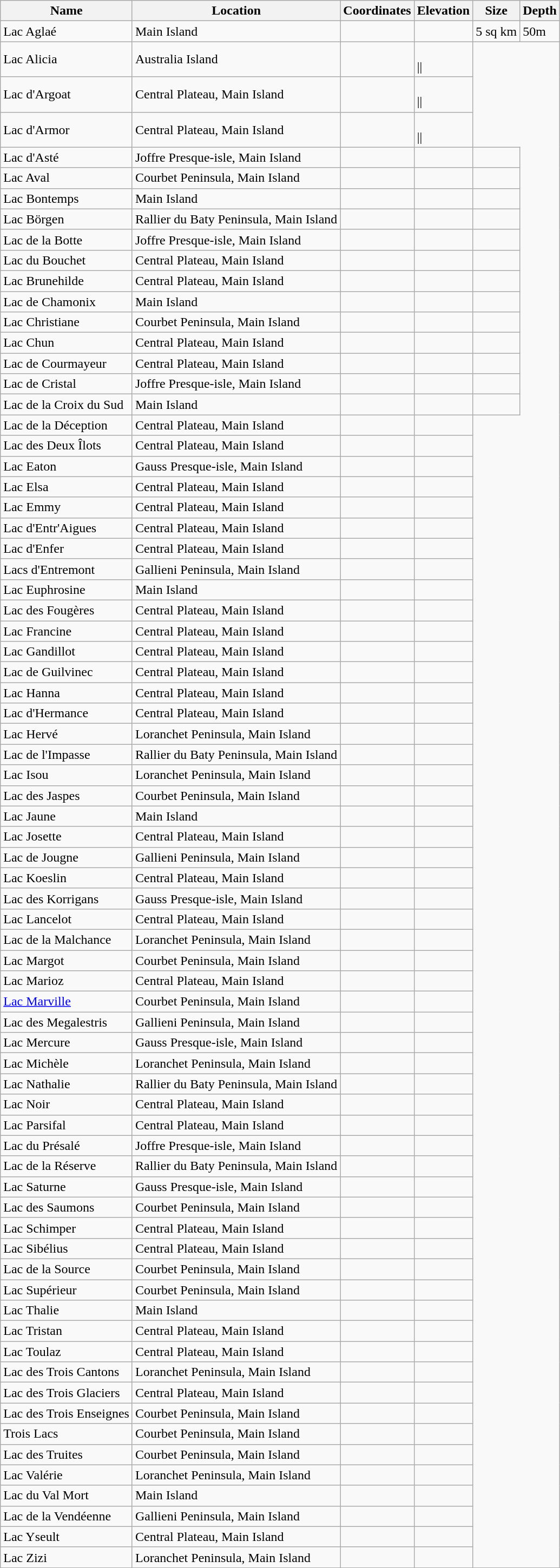<table class="wikitable">
<tr>
<th>Name</th>
<th>Location</th>
<th>Coordinates</th>
<th>Elevation</th>
<th>Size</th>
<th>Depth</th>
</tr>
<tr>
<td>Lac Aglaé</td>
<td>Main Island</td>
<td></td>
<td></td>
<td>5 sq km</td>
<td>50m</td>
</tr>
<tr>
<td>Lac Alicia</td>
<td>Australia Island</td>
<td></td>
<td><br> ||</td>
</tr>
<tr>
<td>Lac d'Argoat</td>
<td>Central Plateau, Main Island</td>
<td></td>
<td><br> ||</td>
</tr>
<tr>
<td>Lac d'Armor</td>
<td>Central Plateau, Main Island</td>
<td></td>
<td><br> ||</td>
</tr>
<tr>
<td>Lac d'Asté</td>
<td>Joffre Presque-isle, Main Island</td>
<td></td>
<td></td>
<td></td>
</tr>
<tr>
<td>Lac Aval</td>
<td>Courbet Peninsula, Main Island</td>
<td></td>
<td></td>
<td></td>
</tr>
<tr>
<td>Lac Bontemps</td>
<td>Main Island</td>
<td></td>
<td></td>
<td></td>
</tr>
<tr>
<td>Lac Börgen</td>
<td>Rallier du Baty Peninsula, Main Island</td>
<td></td>
<td></td>
<td></td>
</tr>
<tr>
<td>Lac de la Botte</td>
<td>Joffre Presque-isle, Main Island</td>
<td></td>
<td></td>
<td></td>
</tr>
<tr>
<td>Lac du Bouchet</td>
<td>Central Plateau, Main Island</td>
<td></td>
<td></td>
<td></td>
</tr>
<tr>
<td>Lac Brunehilde</td>
<td>Central Plateau, Main Island</td>
<td></td>
<td></td>
<td></td>
</tr>
<tr>
<td>Lac de Chamonix</td>
<td>Main Island</td>
<td></td>
<td></td>
<td></td>
</tr>
<tr>
<td>Lac Christiane</td>
<td>Courbet Peninsula, Main Island</td>
<td></td>
<td></td>
<td></td>
</tr>
<tr>
<td>Lac Chun</td>
<td>Central Plateau, Main Island</td>
<td></td>
<td></td>
<td></td>
</tr>
<tr>
<td>Lac de Courmayeur</td>
<td>Central Plateau, Main Island</td>
<td></td>
<td></td>
<td></td>
</tr>
<tr>
<td>Lac de Cristal</td>
<td>Joffre Presque-isle, Main Island</td>
<td></td>
<td></td>
<td></td>
</tr>
<tr>
<td>Lac de la Croix du Sud</td>
<td>Main Island</td>
<td></td>
<td></td>
<td></td>
</tr>
<tr>
<td>Lac de la Déception</td>
<td>Central Plateau, Main Island</td>
<td></td>
<td></td>
</tr>
<tr>
<td>Lac des Deux Îlots</td>
<td>Central Plateau, Main Island</td>
<td></td>
<td></td>
</tr>
<tr>
<td>Lac Eaton</td>
<td>Gauss Presque-isle, Main Island</td>
<td></td>
<td></td>
</tr>
<tr>
<td>Lac Elsa</td>
<td>Central Plateau, Main Island</td>
<td></td>
<td></td>
</tr>
<tr>
<td>Lac Emmy</td>
<td>Central Plateau, Main Island</td>
<td></td>
<td></td>
</tr>
<tr>
<td>Lac d'Entr'Aigues</td>
<td>Central Plateau, Main Island</td>
<td></td>
<td></td>
</tr>
<tr>
<td>Lac d'Enfer</td>
<td>Central Plateau, Main Island</td>
<td></td>
<td></td>
</tr>
<tr>
<td>Lacs d'Entremont</td>
<td>Gallieni Peninsula, Main Island</td>
<td></td>
<td></td>
</tr>
<tr>
<td>Lac Euphrosine</td>
<td>Main Island</td>
<td></td>
<td></td>
</tr>
<tr>
<td>Lac des Fougères</td>
<td>Central Plateau, Main Island</td>
<td></td>
<td></td>
</tr>
<tr>
<td>Lac Francine</td>
<td>Central Plateau, Main Island</td>
<td></td>
<td></td>
</tr>
<tr>
<td>Lac Gandillot</td>
<td>Central Plateau, Main Island</td>
<td></td>
<td></td>
</tr>
<tr>
<td>Lac de Guilvinec</td>
<td>Central Plateau, Main Island</td>
<td></td>
<td></td>
</tr>
<tr>
<td>Lac Hanna</td>
<td>Central Plateau, Main Island</td>
<td></td>
<td></td>
</tr>
<tr>
<td>Lac d'Hermance</td>
<td>Central Plateau, Main Island</td>
<td></td>
<td></td>
</tr>
<tr>
<td>Lac Hervé</td>
<td>Loranchet Peninsula, Main Island</td>
<td></td>
<td></td>
</tr>
<tr>
<td>Lac de l'Impasse</td>
<td>Rallier du Baty Peninsula, Main Island</td>
<td></td>
<td></td>
</tr>
<tr>
<td>Lac Isou</td>
<td>Loranchet Peninsula, Main Island</td>
<td></td>
<td></td>
</tr>
<tr>
<td>Lac des Jaspes</td>
<td>Courbet Peninsula, Main Island</td>
<td></td>
<td></td>
</tr>
<tr>
<td>Lac Jaune</td>
<td>Main Island</td>
<td></td>
<td></td>
</tr>
<tr>
<td>Lac Josette</td>
<td>Central Plateau, Main Island</td>
<td></td>
<td></td>
</tr>
<tr>
<td>Lac de Jougne</td>
<td>Gallieni Peninsula, Main Island</td>
<td></td>
<td></td>
</tr>
<tr>
<td>Lac Koeslin</td>
<td>Central Plateau, Main Island</td>
<td></td>
<td></td>
</tr>
<tr>
<td>Lac des Korrigans</td>
<td>Gauss Presque-isle, Main Island</td>
<td></td>
<td></td>
</tr>
<tr>
<td>Lac Lancelot</td>
<td>Central Plateau, Main Island</td>
<td></td>
<td></td>
</tr>
<tr>
<td>Lac de la Malchance</td>
<td>Loranchet Peninsula, Main Island</td>
<td></td>
<td></td>
</tr>
<tr>
<td>Lac Margot</td>
<td>Courbet Peninsula, Main Island</td>
<td></td>
<td></td>
</tr>
<tr>
<td>Lac Marioz</td>
<td>Central Plateau, Main Island</td>
<td></td>
<td></td>
</tr>
<tr>
<td><a href='#'>Lac Marville</a></td>
<td>Courbet Peninsula, Main Island</td>
<td></td>
<td></td>
</tr>
<tr>
<td>Lac des Megalestris</td>
<td>Gallieni Peninsula, Main Island</td>
<td></td>
<td></td>
</tr>
<tr>
<td>Lac Mercure</td>
<td>Gauss Presque-isle, Main Island</td>
<td></td>
<td></td>
</tr>
<tr>
<td>Lac Michèle</td>
<td>Loranchet Peninsula, Main Island</td>
<td></td>
<td></td>
</tr>
<tr>
<td>Lac Nathalie</td>
<td>Rallier du Baty Peninsula, Main Island</td>
<td></td>
<td></td>
</tr>
<tr>
<td>Lac Noir</td>
<td>Central Plateau, Main Island</td>
<td></td>
<td></td>
</tr>
<tr>
<td>Lac Parsifal</td>
<td>Central Plateau, Main Island</td>
<td></td>
<td></td>
</tr>
<tr>
<td>Lac du Présalé</td>
<td>Joffre Presque-isle, Main Island</td>
<td></td>
<td></td>
</tr>
<tr>
<td>Lac de la Réserve</td>
<td>Rallier du Baty Peninsula, Main Island</td>
<td></td>
<td></td>
</tr>
<tr>
<td>Lac Saturne</td>
<td>Gauss Presque-isle, Main Island</td>
<td></td>
<td></td>
</tr>
<tr>
<td>Lac des Saumons</td>
<td>Courbet Peninsula, Main Island</td>
<td></td>
<td></td>
</tr>
<tr>
<td>Lac Schimper</td>
<td>Central Plateau, Main Island</td>
<td></td>
<td></td>
</tr>
<tr>
<td>Lac Sibélius</td>
<td>Central Plateau, Main Island</td>
<td></td>
<td></td>
</tr>
<tr>
<td>Lac de la Source</td>
<td>Courbet Peninsula, Main Island</td>
<td></td>
<td></td>
</tr>
<tr>
<td>Lac Supérieur</td>
<td>Courbet Peninsula, Main Island</td>
<td></td>
<td></td>
</tr>
<tr>
<td>Lac Thalie</td>
<td>Main Island</td>
<td></td>
<td></td>
</tr>
<tr>
<td>Lac Tristan</td>
<td>Central Plateau, Main Island</td>
<td></td>
<td><br></td>
</tr>
<tr>
<td>Lac Toulaz</td>
<td>Central Plateau, Main Island</td>
<td></td>
<td></td>
</tr>
<tr>
<td>Lac des Trois Cantons</td>
<td>Loranchet Peninsula, Main Island</td>
<td></td>
<td></td>
</tr>
<tr>
<td>Lac des Trois Glaciers</td>
<td>Central Plateau, Main Island</td>
<td></td>
<td></td>
</tr>
<tr>
<td>Lac des Trois Enseignes</td>
<td>Courbet Peninsula, Main Island</td>
<td></td>
<td></td>
</tr>
<tr>
<td>Trois Lacs</td>
<td>Courbet Peninsula, Main Island</td>
<td></td>
<td></td>
</tr>
<tr>
<td>Lac des Truites</td>
<td>Courbet Peninsula, Main Island</td>
<td></td>
<td></td>
</tr>
<tr>
<td>Lac Valérie</td>
<td>Loranchet Peninsula, Main Island</td>
<td></td>
<td></td>
</tr>
<tr>
<td>Lac du Val Mort</td>
<td>Main Island</td>
<td></td>
<td></td>
</tr>
<tr>
<td>Lac de la Vendéenne</td>
<td>Gallieni Peninsula, Main Island</td>
<td></td>
<td></td>
</tr>
<tr>
<td>Lac Yseult</td>
<td>Central Plateau, Main Island</td>
<td></td>
<td></td>
</tr>
<tr>
<td>Lac Zizi</td>
<td>Loranchet Peninsula, Main Island</td>
<td></td>
<td></td>
</tr>
</table>
